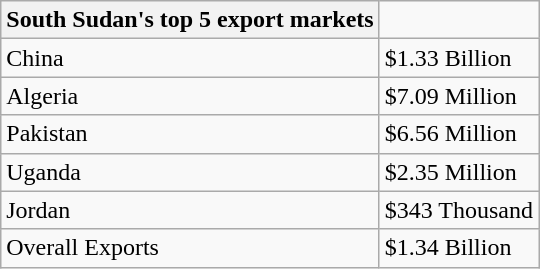<table class="wikitable">
<tr>
<th>South Sudan's top 5 export markets</th>
</tr>
<tr>
<td>China</td>
<td>$1.33 Billion</td>
</tr>
<tr>
<td>Algeria</td>
<td>$7.09 Million</td>
</tr>
<tr>
<td>Pakistan</td>
<td>$6.56 Million</td>
</tr>
<tr>
<td>Uganda</td>
<td>$2.35 Million</td>
</tr>
<tr>
<td>Jordan</td>
<td>$343 Thousand</td>
</tr>
<tr>
<td>Overall Exports</td>
<td>$1.34 Billion</td>
</tr>
</table>
